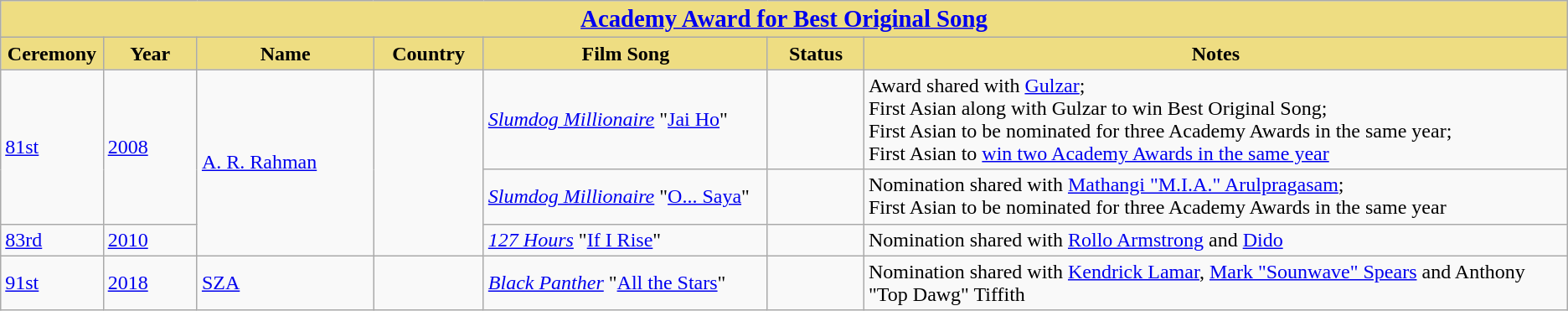<table class="wikitable sortable" style="text-align: left">
<tr>
<th colspan=7 align=center style="background:#EEDD82"><big><a href='#'>Academy Award for Best Original Song</a></big></th>
</tr>
<tr>
<th style="background-color:#EEDD82; width:075px;">Ceremony</th>
<th style="background-color:#EEDD82; width:075px;">Year</th>
<th style="background-color:#EEDD82; width:150px;">Name</th>
<th style="background-color:#EEDD82; width:085px;">Country</th>
<th style="background-color:#EEDD82; width:250px;">Film  Song</th>
<th style="background-color:#EEDD82; width:075px;">Status</th>
<th style="background-color:#EEDD82; width:650px;">Notes</th>
</tr>
<tr>
<td rowspan="2"><a href='#'>81st</a></td>
<td rowspan="2"><a href='#'>2008</a></td>
<td rowspan="3"><a href='#'>A. R. Rahman</a></td>
<td rowspan="3"></td>
<td rowspan="1"><em><a href='#'>Slumdog Millionaire</a></em>  "<a href='#'>Jai Ho</a>"</td>
<td></td>
<td rowspan="1">Award shared with <a href='#'>Gulzar</a>;<br>First Asian  along with Gulzar  to win Best Original Song;<br>First Asian to be nominated for three Academy Awards in the same year;<br>First Asian to <a href='#'>win two Academy Awards in the same year</a></td>
</tr>
<tr>
<td rowspan="1"><em><a href='#'>Slumdog Millionaire</a></em>  "<a href='#'>O... Saya</a>"</td>
<td></td>
<td rowspan="1">Nomination shared with <a href='#'>Mathangi "M.I.A." Arulpragasam</a>;<br>First Asian to be nominated for three Academy Awards in the same year</td>
</tr>
<tr>
<td><a href='#'>83rd</a></td>
<td><a href='#'>2010</a></td>
<td><em><a href='#'>127 Hours</a></em>  "<a href='#'>If I Rise</a>"</td>
<td></td>
<td>Nomination shared with <a href='#'>Rollo Armstrong</a> and <a href='#'>Dido</a></td>
</tr>
<tr>
<td><a href='#'>91st</a></td>
<td><a href='#'>2018</a></td>
<td><a href='#'>SZA</a></td>
<td></td>
<td><em><a href='#'>Black Panther</a></em>  "<a href='#'>All the Stars</a>"</td>
<td></td>
<td>Nomination shared with <a href='#'>Kendrick Lamar</a>, <a href='#'>Mark "Sounwave" Spears</a> and Anthony "Top Dawg" Tiffith</td>
</tr>
</table>
